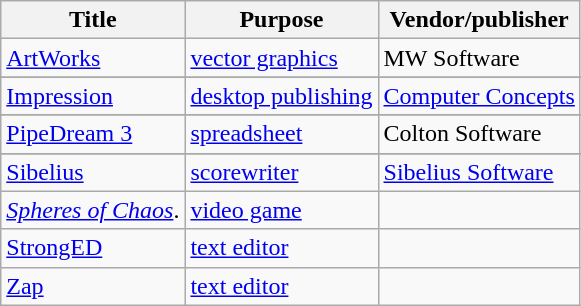<table class="wikitable sortable" style="width: auto;">
<tr>
<th>Title</th>
<th>Purpose</th>
<th>Vendor/publisher</th>
</tr>
<tr>
<td><a href='#'>ArtWorks</a></td>
<td><a href='#'>vector graphics</a></td>
<td>MW Software</td>
</tr>
<tr>
</tr>
<tr>
<td><a href='#'>Impression</a></td>
<td><a href='#'>desktop publishing</a></td>
<td><a href='#'>Computer Concepts</a></td>
</tr>
<tr>
</tr>
<tr>
<td><a href='#'>PipeDream 3</a></td>
<td><a href='#'>spreadsheet</a></td>
<td>Colton Software</td>
</tr>
<tr>
</tr>
<tr>
<td><a href='#'>Sibelius</a></td>
<td><a href='#'>scorewriter</a></td>
<td><a href='#'>Sibelius Software</a></td>
</tr>
<tr>
<td><em><a href='#'>Spheres of Chaos</a></em>.</td>
<td><a href='#'>video game</a></td>
<td></td>
</tr>
<tr>
<td><a href='#'>StrongED</a></td>
<td><a href='#'>text editor</a></td>
<td></td>
</tr>
<tr>
<td><a href='#'>Zap</a></td>
<td><a href='#'>text editor</a></td>
<td></td>
</tr>
</table>
